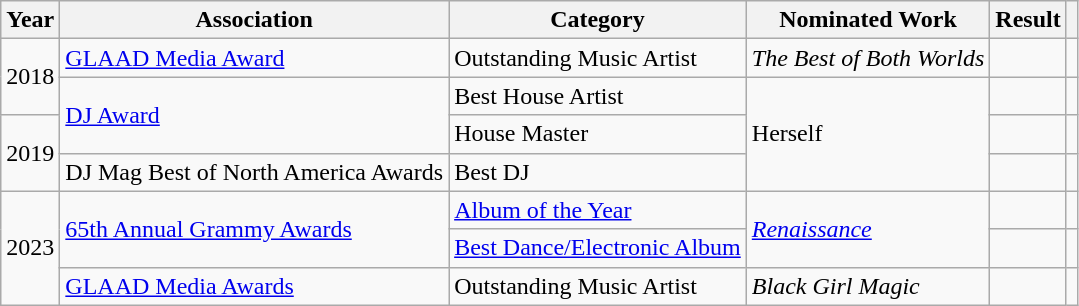<table class="wikitable">
<tr>
<th>Year</th>
<th>Association</th>
<th>Category</th>
<th>Nominated Work</th>
<th>Result</th>
<th scope="col" class="unsortable"></th>
</tr>
<tr>
<td rowspan="2">2018</td>
<td><a href='#'>GLAAD Media Award</a></td>
<td>Outstanding Music Artist</td>
<td><em>The Best of Both Worlds</em></td>
<td></td>
<td></td>
</tr>
<tr>
<td rowspan="2"><a href='#'>DJ Award</a></td>
<td>Best House Artist</td>
<td rowspan="3">Herself</td>
<td></td>
<td></td>
</tr>
<tr>
<td rowspan="2">2019</td>
<td>House Master</td>
<td></td>
<td></td>
</tr>
<tr>
<td>DJ Mag Best of North America Awards</td>
<td>Best DJ</td>
<td></td>
<td></td>
</tr>
<tr>
<td rowspan="3">2023</td>
<td rowspan="2"><a href='#'>65th Annual Grammy Awards</a></td>
<td><a href='#'>Album of the Year</a></td>
<td rowspan="2"><em><a href='#'>Renaissance</a></em></td>
<td></td>
<td style="text-align:center;"></td>
</tr>
<tr>
<td><a href='#'>Best Dance/Electronic Album</a> </td>
<td></td>
<td style="text-align:center;"></td>
</tr>
<tr>
<td><a href='#'>GLAAD Media Awards</a></td>
<td>Outstanding Music Artist</td>
<td><em>Black Girl Magic</em></td>
<td></td>
<td></td>
</tr>
</table>
